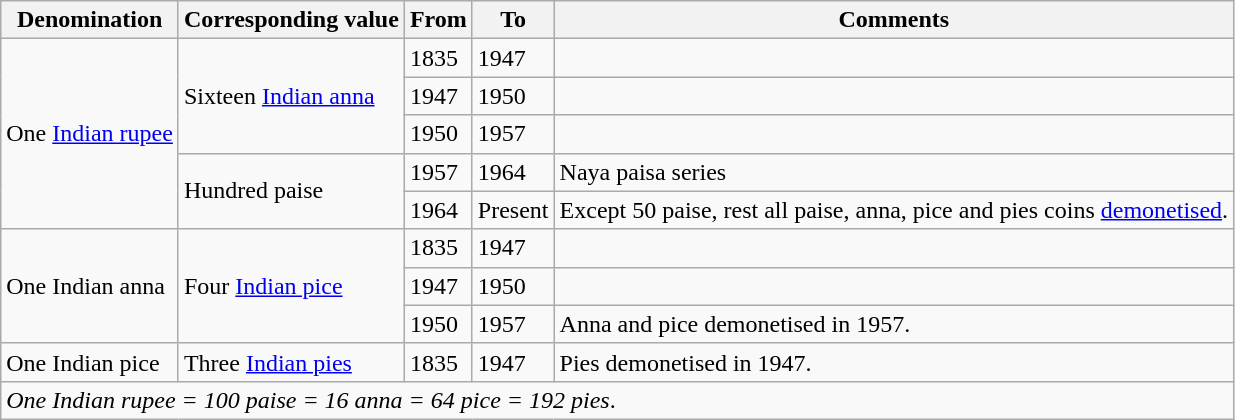<table class="wikitable">
<tr>
<th>Denomination</th>
<th>Corresponding value</th>
<th>From</th>
<th>To</th>
<th>Comments</th>
</tr>
<tr>
<td rowspan="5">One <a href='#'>Indian rupee</a></td>
<td rowspan="3">Sixteen <a href='#'>Indian anna</a></td>
<td>1835</td>
<td>1947</td>
<td></td>
</tr>
<tr>
<td>1947</td>
<td>1950</td>
<td></td>
</tr>
<tr>
<td>1950</td>
<td>1957</td>
<td></td>
</tr>
<tr>
<td rowspan="2">Hundred paise</td>
<td>1957</td>
<td>1964</td>
<td>Naya paisa series</td>
</tr>
<tr>
<td>1964</td>
<td>Present</td>
<td>Except 50 paise, rest all paise, anna, pice and pies coins <a href='#'>demonetised</a>.</td>
</tr>
<tr>
<td rowspan="3">One Indian anna</td>
<td rowspan="3">Four <a href='#'>Indian pice</a></td>
<td>1835</td>
<td>1947</td>
<td></td>
</tr>
<tr>
<td>1947</td>
<td>1950</td>
<td></td>
</tr>
<tr>
<td>1950</td>
<td>1957</td>
<td>Anna and pice demonetised in 1957.</td>
</tr>
<tr>
<td>One Indian pice</td>
<td>Three <a href='#'>Indian pies</a></td>
<td>1835</td>
<td>1947</td>
<td>Pies demonetised in 1947.</td>
</tr>
<tr>
<td colspan="5"><em>One Indian rupee = 100 paise = 16 anna = 64 pice = 192 pies</em>.</td>
</tr>
</table>
